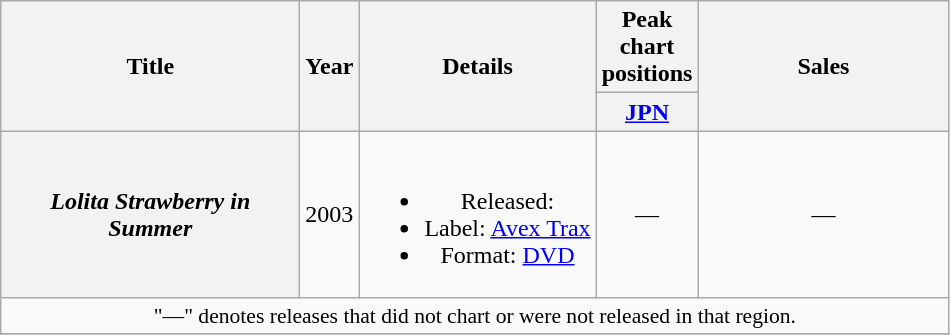<table class="wikitable plainrowheaders" style="text-align:center;">
<tr>
<th rowspan="2" style="width:12em;">Title</th>
<th rowspan="2">Year</th>
<th rowspan="2">Details</th>
<th colspan="1">Peak chart positions</th>
<th rowspan="2" style="width:10em;">Sales</th>
</tr>
<tr>
<th width="30"><a href='#'>JPN</a></th>
</tr>
<tr>
<th scope="row"><em>Lolita Strawberry in Summer</em></th>
<td>2003</td>
<td><br><ul><li>Released: </li><li>Label: <a href='#'>Avex Trax</a></li><li>Format: <a href='#'>DVD</a></li></ul></td>
<td>—</td>
<td>—</td>
</tr>
<tr>
<td colspan="5" style="font-size:90%;">"—" denotes releases that did not chart or were not released in that region.</td>
</tr>
<tr>
</tr>
</table>
